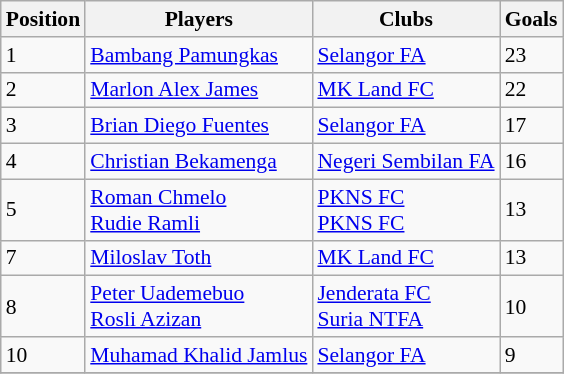<table class="wikitable" style="font-size:90%;">
<tr>
<th>Position</th>
<th>Players</th>
<th>Clubs</th>
<th>Goals</th>
</tr>
<tr>
<td>1</td>
<td align="left"> <a href='#'>Bambang Pamungkas</a></td>
<td> <a href='#'>Selangor FA</a></td>
<td>23</td>
</tr>
<tr>
<td>2</td>
<td align="left"> <a href='#'>Marlon Alex James</a></td>
<td> <a href='#'>MK Land FC</a></td>
<td>22</td>
</tr>
<tr>
<td>3</td>
<td align="left"> <a href='#'>Brian Diego Fuentes</a></td>
<td> <a href='#'>Selangor FA</a></td>
<td>17</td>
</tr>
<tr>
<td>4</td>
<td align="left"> <a href='#'>Christian Bekamenga</a></td>
<td> <a href='#'>Negeri Sembilan FA</a></td>
<td>16</td>
</tr>
<tr>
<td>5</td>
<td align="left"> <a href='#'>Roman Chmelo</a><br> <a href='#'>Rudie Ramli</a></td>
<td> <a href='#'>PKNS FC</a><br> <a href='#'>PKNS FC</a></td>
<td>13</td>
</tr>
<tr>
<td>7</td>
<td align="left"> <a href='#'>Miloslav Toth</a></td>
<td> <a href='#'>MK Land FC</a></td>
<td>13</td>
</tr>
<tr>
<td>8</td>
<td align="left"> <a href='#'>Peter Uademebuo</a><br> <a href='#'>Rosli Azizan</a></td>
<td> <a href='#'>Jenderata FC</a><br> <a href='#'>Suria NTFA</a></td>
<td>10</td>
</tr>
<tr>
<td>10</td>
<td align="left"> <a href='#'>Muhamad Khalid Jamlus</a></td>
<td> <a href='#'>Selangor FA</a></td>
<td>9</td>
</tr>
<tr>
</tr>
</table>
